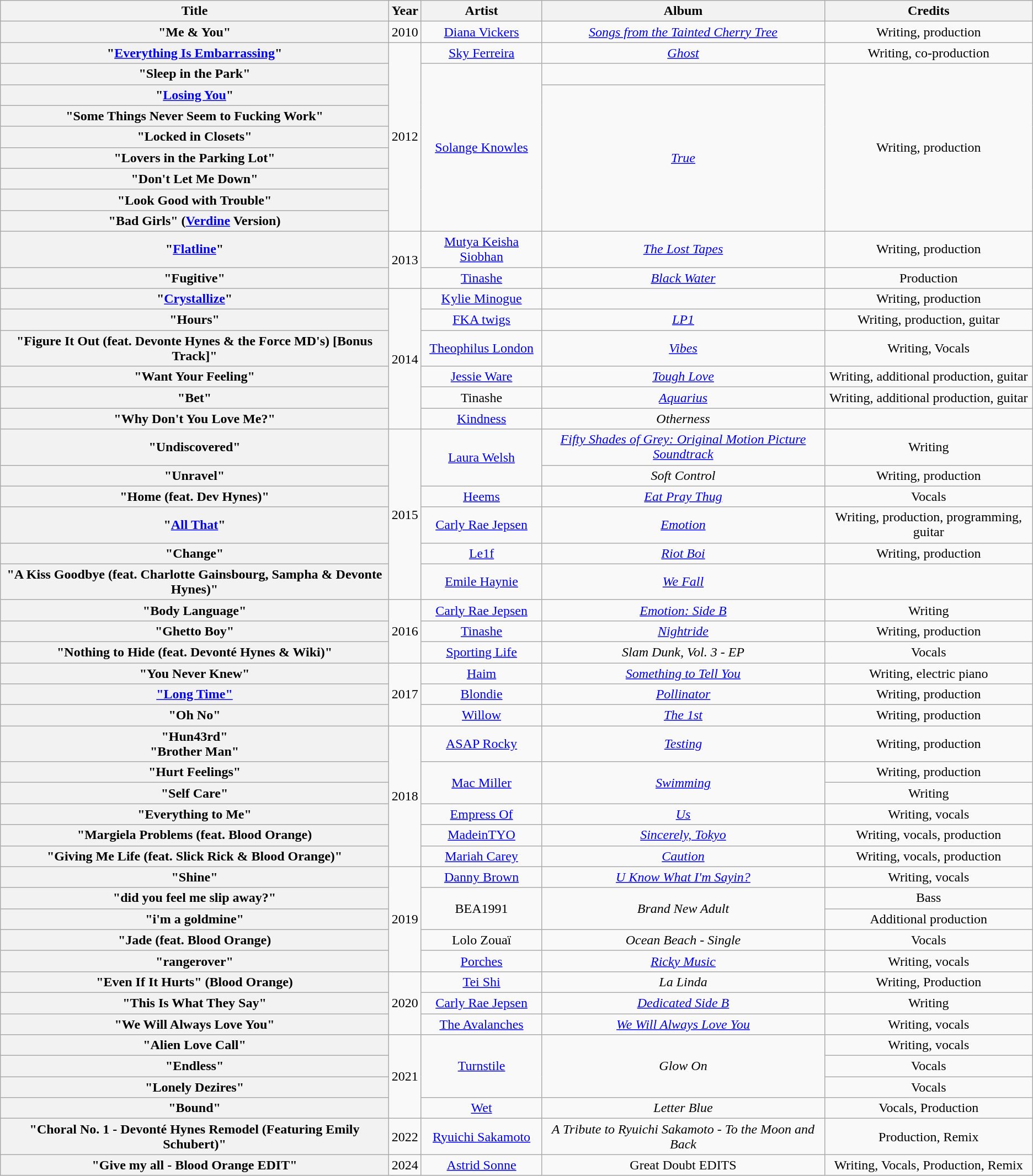<table class="wikitable plainrowheaders" style="text-align:center;">
<tr>
<th scope="col">Title</th>
<th scope="col">Year</th>
<th scope="col">Artist</th>
<th scope="col">Album</th>
<th scope="col">Credits</th>
</tr>
<tr>
<th scope="row">"Me & You"</th>
<td>2010</td>
<td><a href='#'>Diana Vickers</a></td>
<td><em><a href='#'>Songs from the Tainted Cherry Tree</a></em></td>
<td>Writing, production</td>
</tr>
<tr>
<th scope="row">"<a href='#'>Everything Is Embarrassing</a>"</th>
<td rowspan="9">2012</td>
<td><a href='#'>Sky Ferreira</a></td>
<td><em><a href='#'>Ghost</a></em></td>
<td>Writing, co-production</td>
</tr>
<tr>
<th scope="row">"Sleep in the Park"</th>
<td rowspan="8"><a href='#'>Solange Knowles</a></td>
<td></td>
<td rowspan="8">Writing, production</td>
</tr>
<tr>
<th scope="row">"<a href='#'>Losing You</a>"</th>
<td rowspan="7"><em><a href='#'>True</a></em></td>
</tr>
<tr>
<th scope="row">"Some Things Never Seem to Fucking Work"</th>
</tr>
<tr>
<th scope="row">"Locked in Closets"</th>
</tr>
<tr>
<th scope="row">"Lovers in the Parking Lot"</th>
</tr>
<tr>
<th scope="row">"Don't Let Me Down"</th>
</tr>
<tr>
<th scope="row">"Look Good with Trouble"</th>
</tr>
<tr>
<th scope="row">"Bad Girls" (<a href='#'>Verdine</a> Version)</th>
</tr>
<tr>
<th scope="row">"<a href='#'>Flatline</a>"</th>
<td rowspan="2">2013</td>
<td><a href='#'>Mutya Keisha Siobhan</a></td>
<td><em><a href='#'>The Lost Tapes</a></em></td>
<td>Writing, production</td>
</tr>
<tr>
<th scope="row">"Fugitive"</th>
<td><a href='#'>Tinashe</a></td>
<td><em><a href='#'>Black Water</a></em></td>
<td>Production</td>
</tr>
<tr>
<th scope="row">"<a href='#'>Crystallize</a>"</th>
<td rowspan="6">2014</td>
<td><a href='#'>Kylie Minogue</a></td>
<td></td>
<td>Writing, production</td>
</tr>
<tr>
<th scope="row">"Hours"</th>
<td><a href='#'>FKA twigs</a></td>
<td><em><a href='#'>LP1</a></em></td>
<td>Writing, production, guitar</td>
</tr>
<tr>
<th scope="row">"Figure It Out (feat. Devonte Hynes & the Force MD's) [Bonus Track]"</th>
<td><a href='#'>Theophilus London</a></td>
<td><em><a href='#'>Vibes</a></em></td>
<td>Writing, Vocals</td>
</tr>
<tr>
<th scope="row">"Want Your Feeling"</th>
<td><a href='#'>Jessie Ware</a></td>
<td><em><a href='#'>Tough Love</a></em></td>
<td>Writing, additional production, guitar</td>
</tr>
<tr>
<th scope="row">"Bet"</th>
<td>Tinashe</td>
<td><em><a href='#'>Aquarius</a></em></td>
<td>Writing, additional production, guitar</td>
</tr>
<tr>
<th scope="row">"Why Don't You Love Me?"</th>
<td><a href='#'>Kindness</a></td>
<td><em>Otherness</em></td>
<td></td>
</tr>
<tr>
<th scope="row">"Undiscovered"</th>
<td rowspan="6">2015</td>
<td rowspan="2"><a href='#'>Laura Welsh</a></td>
<td><em><a href='#'>Fifty Shades of Grey: Original Motion Picture Soundtrack</a></em></td>
<td>Writing</td>
</tr>
<tr>
<th scope="row">"Unravel"</th>
<td><em>Soft Control</em></td>
<td>Writing, production</td>
</tr>
<tr>
<th scope="row">"Home (feat. Dev Hynes)"</th>
<td><a href='#'>Heems</a></td>
<td><em><a href='#'>Eat Pray Thug</a></em></td>
<td>Vocals</td>
</tr>
<tr>
<th scope="row">"<a href='#'>All That</a>"</th>
<td><a href='#'>Carly Rae Jepsen</a></td>
<td><em><a href='#'>Emotion</a></em></td>
<td>Writing, production, programming, guitar</td>
</tr>
<tr>
<th scope="row">"Change"</th>
<td><a href='#'>Le1f</a></td>
<td><em><a href='#'>Riot Boi</a></em></td>
<td>Writing, production</td>
</tr>
<tr>
<th scope="row">"A Kiss Goodbye (feat. Charlotte Gainsbourg, Sampha & Devonte Hynes)"</th>
<td><a href='#'>Emile Haynie</a></td>
<td><em><a href='#'>We Fall</a></em></td>
<td></td>
</tr>
<tr>
<th scope="row">"Body Language"</th>
<td rowspan="3">2016</td>
<td><a href='#'>Carly Rae Jepsen</a></td>
<td><em><a href='#'>Emotion: Side B</a></em></td>
<td>Writing</td>
</tr>
<tr>
<th scope="row">"Ghetto Boy"</th>
<td><a href='#'>Tinashe</a></td>
<td><em><a href='#'>Nightride</a></em></td>
<td>Writing, production</td>
</tr>
<tr>
<th scope="row">"Nothing to Hide (feat. Devonté Hynes & Wiki)"</th>
<td><a href='#'>Sporting Life</a></td>
<td><em>Slam Dunk, Vol. 3 - EP</em></td>
<td>Vocals</td>
</tr>
<tr>
<th scope="row">"You Never Knew"</th>
<td rowspan="3">2017</td>
<td><a href='#'> Haim</a></td>
<td><em><a href='#'>Something to Tell You</a></em></td>
<td>Writing, electric piano</td>
</tr>
<tr>
<th scope="row"><a href='#'>"Long Time"</a></th>
<td><a href='#'> Blondie</a></td>
<td><em><a href='#'>Pollinator</a></em></td>
<td>Writing, production</td>
</tr>
<tr>
<th scope="row">"Oh No"</th>
<td><a href='#'>Willow</a></td>
<td><em><a href='#'>The 1st</a></em></td>
<td>Writing, production</td>
</tr>
<tr>
<th scope="row">"Hun43rd"<br>"Brother Man"</th>
<td rowspan="6">2018</td>
<td><a href='#'>ASAP Rocky</a></td>
<td><em><a href='#'>Testing</a></em></td>
<td>Writing, production</td>
</tr>
<tr>
<th scope="row">"Hurt Feelings"</th>
<td rowspan="2"><a href='#'>Mac Miller</a></td>
<td rowspan="2"><em><a href='#'>Swimming</a></em></td>
<td>Writing, production</td>
</tr>
<tr>
<th scope="row">"Self Care"</th>
<td>Writing</td>
</tr>
<tr>
<th scope="row">"Everything to Me"</th>
<td><a href='#'>Empress Of</a></td>
<td><em><a href='#'>Us</a></em></td>
<td>Writing, vocals</td>
</tr>
<tr>
<th scope="row">"Margiela Problems (feat. Blood Orange)</th>
<td><a href='#'>MadeinTYO</a></td>
<td><em><a href='#'>Sincerely, Tokyo</a></em></td>
<td>Writing, vocals, production</td>
</tr>
<tr>
<th scope="row">"Giving Me Life (feat. Slick Rick & Blood Orange)"</th>
<td><a href='#'>Mariah Carey</a></td>
<td><em><a href='#'>Caution</a></em></td>
<td>Writing, vocals, production</td>
</tr>
<tr>
<th scope="row">"Shine"</th>
<td rowspan="5">2019</td>
<td><a href='#'>Danny Brown</a></td>
<td><em><a href='#'>U Know What I'm Sayin?</a></em></td>
<td>Writing, vocals</td>
</tr>
<tr>
<th scope="row">"did you feel me slip away?"</th>
<td rowspan="2">BEA1991</td>
<td rowspan="2"><em>Brand New Adult</em></td>
<td>Bass</td>
</tr>
<tr>
<th scope="row">"i'm a goldmine"</th>
<td>Additional production</td>
</tr>
<tr>
<th scope="row">"Jade (feat. Blood Orange)</th>
<td>Lolo Zouaï</td>
<td><em>Ocean Beach - Single</em></td>
<td>Vocals</td>
</tr>
<tr>
<th scope="row">"rangerover"</th>
<td rowspan="1"><a href='#'>Porches</a></td>
<td rowspan="1"><em><a href='#'>Ricky Music</a></em></td>
<td>Writing, vocals</td>
</tr>
<tr>
<th scope="row">"Even If It Hurts" (Blood Orange)</th>
<td rowspan="3">2020</td>
<td rowspan="1"><a href='#'>Tei Shi</a></td>
<td rowspan="1"><em>La Linda</em></td>
<td>Writing, Production</td>
</tr>
<tr>
<th scope="row">"This Is What They Say"</th>
<td rowspan="1"><a href='#'>Carly Rae Jepsen</a></td>
<td rowspan="1"><em><a href='#'>Dedicated Side B</a></em></td>
<td>Writing</td>
</tr>
<tr>
<th scope="row">"We Will Always Love You"</th>
<td rowspan="1"><a href='#'>The Avalanches</a></td>
<td rowspan="1"><em><a href='#'>We Will Always Love You</a></em></td>
<td>Writing, vocals</td>
</tr>
<tr>
<th scope="row">"Alien Love Call"</th>
<td rowspan="4">2021</td>
<td rowspan="3"><a href='#'>Turnstile</a></td>
<td rowspan="3"><em>Glow On</em></td>
<td>Writing, vocals</td>
</tr>
<tr>
<th scope="row">"Endless"</th>
<td>Vocals</td>
</tr>
<tr>
<th scope="row">"Lonely Dezires"</th>
<td>Vocals</td>
</tr>
<tr>
<th scope="row">"Bound"</th>
<td><a href='#'>Wet</a></td>
<td><em>Letter Blue</em></td>
<td>Vocals, Production</td>
</tr>
<tr>
<th scope="row">"Choral No. 1 - Devonté Hynes Remodel (Featuring Emily Schubert)"</th>
<td>2022</td>
<td><a href='#'>Ryuichi Sakamoto</a></td>
<td><em>A Tribute to Ryuichi Sakamoto - To the Moon and Back</em></td>
<td>Production, Remix</td>
</tr>
<tr>
<th scope="row">"Give my all - Blood Orange EDIT"</th>
<td>2024</td>
<td><a href='#'>Astrid Sonne</a></td>
<td>Great Doubt EDITS</td>
<td>Writing, Vocals, Production, Remix</td>
</tr>
</table>
